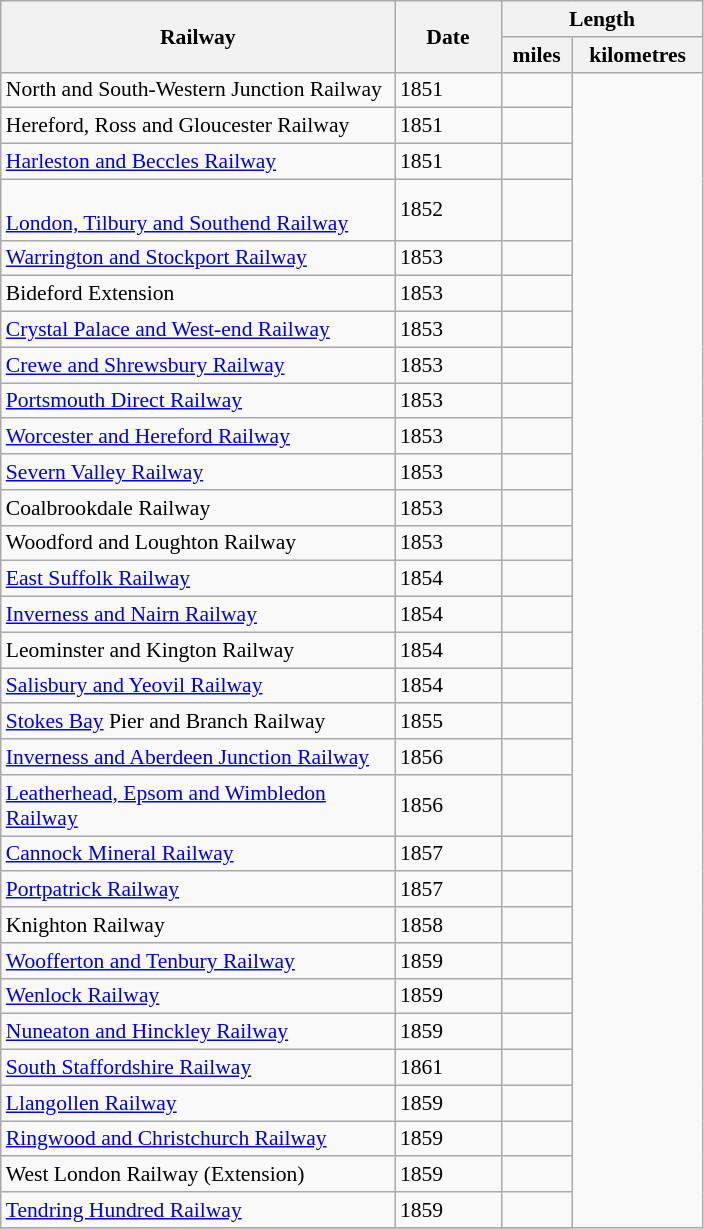<table class="wikitable" style="font-size: 90%;">
<tr>
<th rowspan=2 style="width:256px">Railway</th>
<th rowspan=2 style="width:64px">Date</th>
<th colspan=2 style="width:128px">Length</th>
</tr>
<tr>
<th>miles</th>
<th>kilometres</th>
</tr>
<tr>
<td>North and South-Western Junction Railway</td>
<td>1851</td>
<td></td>
</tr>
<tr>
<td>Hereford, Ross and Gloucester Railway</td>
<td>1851</td>
<td></td>
</tr>
<tr>
<td><a href='#'>Harleston and Beccles Railway</a></td>
<td>1851</td>
<td></td>
</tr>
<tr>
<td><br><a href='#'>London, Tilbury and Southend Railway</a></td>
<td>1852</td>
<td></td>
</tr>
<tr>
<td><a href='#'>Warrington and Stockport Railway</a></td>
<td>1853</td>
<td></td>
</tr>
<tr>
<td>Bideford Extension</td>
<td>1853</td>
<td></td>
</tr>
<tr>
<td><a href='#'>Crystal Palace and West-end Railway</a></td>
<td>1853</td>
<td></td>
</tr>
<tr>
<td><a href='#'>Crewe and Shrewsbury Railway</a></td>
<td>1853</td>
<td></td>
</tr>
<tr>
<td><a href='#'>Portsmouth Direct Railway</a></td>
<td>1853</td>
<td></td>
</tr>
<tr>
<td><a href='#'>Worcester and Hereford Railway</a></td>
<td>1853</td>
<td></td>
</tr>
<tr>
<td><a href='#'>Severn Valley Railway</a></td>
<td>1853</td>
<td></td>
</tr>
<tr>
<td>Coalbrookdale Railway</td>
<td>1853</td>
<td></td>
</tr>
<tr>
<td>Woodford and Loughton Railway</td>
<td>1853</td>
<td></td>
</tr>
<tr>
<td><a href='#'>East Suffolk Railway</a></td>
<td>1854</td>
<td></td>
</tr>
<tr>
<td><a href='#'>Inverness and Nairn Railway</a></td>
<td>1854</td>
<td></td>
</tr>
<tr>
<td>Leominster and Kington Railway</td>
<td>1854</td>
<td></td>
</tr>
<tr>
<td><a href='#'>Salisbury and Yeovil Railway</a></td>
<td>1854</td>
<td></td>
</tr>
<tr>
<td><a href='#'>Stokes Bay</a> Pier and Branch Railway</td>
<td>1855</td>
<td></td>
</tr>
<tr>
<td><a href='#'>Inverness and Aberdeen Junction Railway</a></td>
<td>1856</td>
<td></td>
</tr>
<tr>
<td><a href='#'>Leatherhead, Epsom and Wimbledon Railway</a></td>
<td>1856</td>
<td></td>
</tr>
<tr>
<td><a href='#'>Cannock Mineral Railway</a></td>
<td>1857</td>
<td></td>
</tr>
<tr>
<td><a href='#'>Portpatrick Railway</a></td>
<td>1857</td>
<td></td>
</tr>
<tr>
<td>Knighton Railway</td>
<td>1858</td>
<td></td>
</tr>
<tr>
<td><a href='#'>Woofferton and Tenbury Railway</a></td>
<td>1859</td>
<td></td>
</tr>
<tr>
<td><a href='#'>Wenlock Railway</a></td>
<td>1859</td>
<td></td>
</tr>
<tr>
<td><a href='#'>Nuneaton and Hinckley Railway</a></td>
<td>1859</td>
<td></td>
</tr>
<tr>
<td><a href='#'>South Staffordshire Railway</a></td>
<td>1861</td>
<td></td>
</tr>
<tr>
<td><a href='#'>Llangollen Railway</a></td>
<td>1859</td>
<td></td>
</tr>
<tr>
<td><a href='#'>Ringwood and Christchurch Railway</a></td>
<td>1859</td>
<td></td>
</tr>
<tr>
<td>West London Railway (Extension)</td>
<td>1859</td>
<td></td>
</tr>
<tr>
<td><a href='#'>Tendring Hundred Railway</a></td>
<td>1859</td>
<td></td>
</tr>
<tr>
</tr>
</table>
